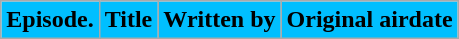<table class="wikitable plainrowheaders">
<tr>
<th style="background-color: #00bfff; color: #000000;">Episode.</th>
<th style="background-color: #00bfff; color: #000000;">Title</th>
<th style="background-color: #00bfff; color: #000000;">Written by</th>
<th style="background-color: #00bfff; color: #000000;">Original airdate<br>











</th>
</tr>
</table>
